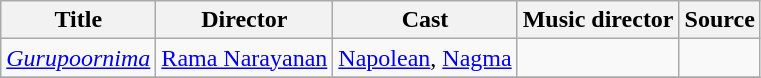<table class="wikitable">
<tr>
<th>Title</th>
<th>Director</th>
<th>Cast</th>
<th>Music director</th>
<th>Source</th>
</tr>
<tr>
<td><em><a href='#'>Gurupoornima</a></em></td>
<td><a href='#'>Rama Narayanan</a></td>
<td><a href='#'>Napolean</a>, <a href='#'>Nagma</a></td>
<td></td>
<td></td>
</tr>
<tr>
</tr>
</table>
